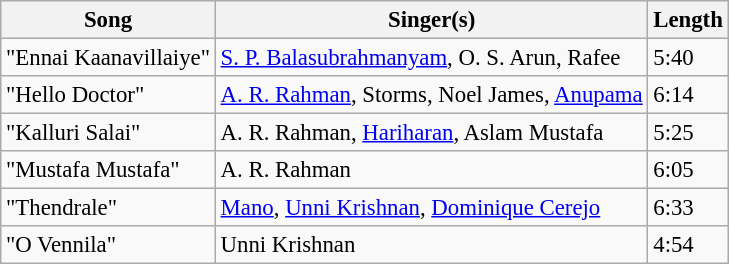<table class="wikitable tracklist" style="font-size:95%;">
<tr>
<th>Song</th>
<th>Singer(s)</th>
<th>Length</th>
</tr>
<tr>
<td>"Ennai Kaanavillaiye"</td>
<td><a href='#'>S. P. Balasubrahmanyam</a>, O. S. Arun, Rafee</td>
<td>5:40</td>
</tr>
<tr>
<td>"Hello Doctor"</td>
<td><a href='#'>A. R. Rahman</a>, Storms, Noel James, <a href='#'>Anupama</a></td>
<td>6:14</td>
</tr>
<tr>
<td>"Kalluri Salai"</td>
<td>A. R. Rahman, <a href='#'>Hariharan</a>, Aslam Mustafa</td>
<td>5:25</td>
</tr>
<tr>
<td>"Mustafa Mustafa"</td>
<td>A. R. Rahman</td>
<td>6:05</td>
</tr>
<tr>
<td>"Thendrale"</td>
<td><a href='#'>Mano</a>, <a href='#'>Unni Krishnan</a>, <a href='#'>Dominique Cerejo</a></td>
<td>6:33</td>
</tr>
<tr>
<td>"O Vennila"</td>
<td>Unni Krishnan</td>
<td>4:54</td>
</tr>
</table>
